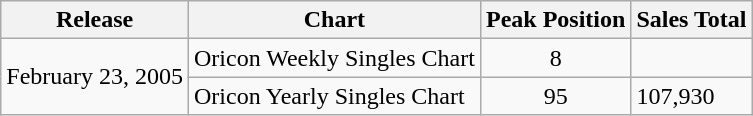<table class="wikitable">
<tr>
<th>Release</th>
<th>Chart</th>
<th>Peak Position</th>
<th>Sales Total</th>
</tr>
<tr>
<td rowspan="2">February 23, 2005</td>
<td>Oricon Weekly Singles Chart</td>
<td style="text-align:center;">8</td>
<td></td>
</tr>
<tr>
<td>Oricon Yearly Singles Chart</td>
<td style="text-align:center;">95</td>
<td>107,930</td>
</tr>
</table>
